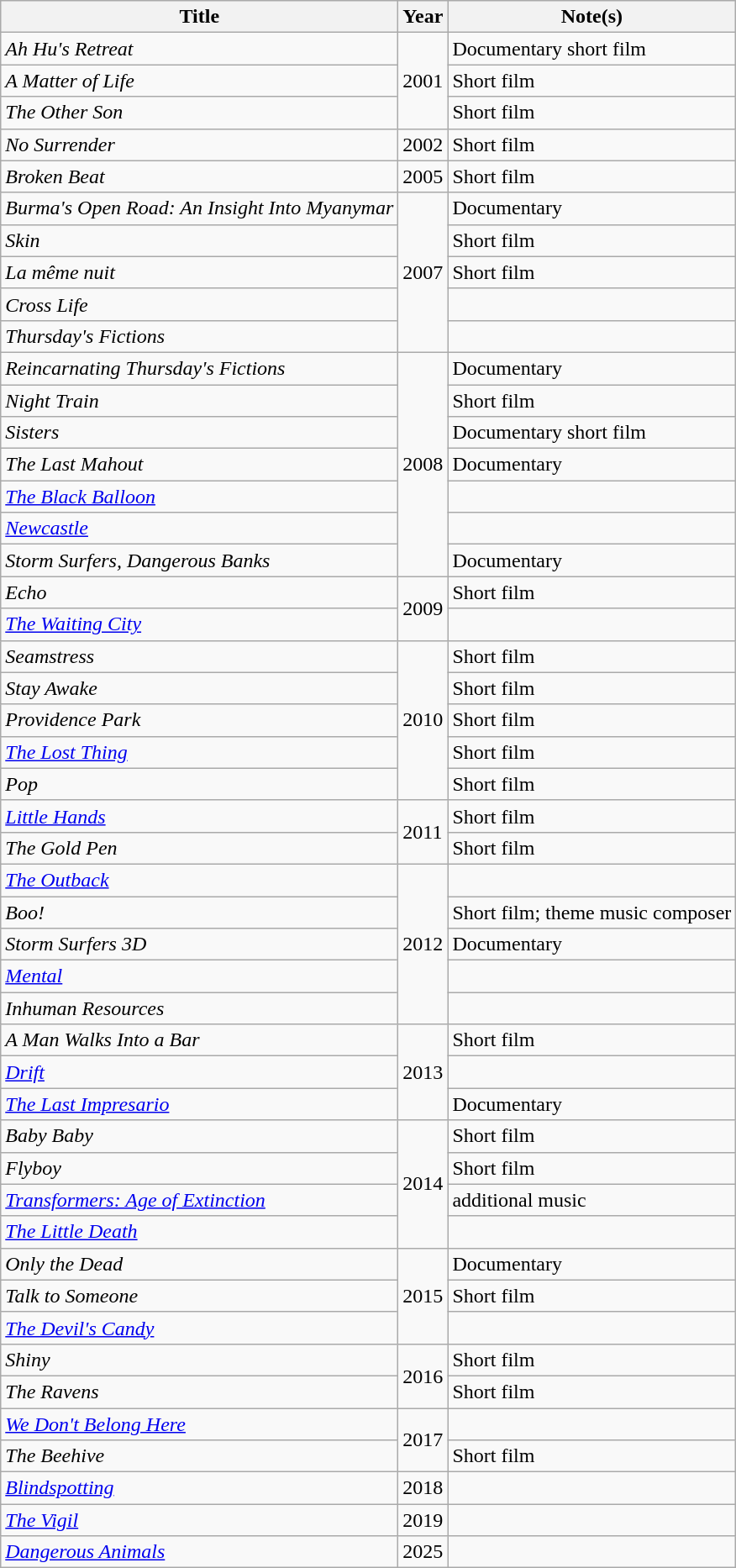<table class="wikitable sortable">
<tr>
<th>Title</th>
<th>Year</th>
<th>Note(s)</th>
</tr>
<tr>
<td><em>Ah Hu's Retreat</em></td>
<td rowspan="3">2001</td>
<td>Documentary short film</td>
</tr>
<tr>
<td><em>A Matter of Life</em></td>
<td>Short film</td>
</tr>
<tr>
<td><em>The Other Son</em></td>
<td>Short film</td>
</tr>
<tr>
<td><em>No Surrender</em></td>
<td>2002</td>
<td>Short film</td>
</tr>
<tr>
<td><em>Broken Beat</em></td>
<td>2005</td>
<td>Short film</td>
</tr>
<tr>
<td><em>Burma's Open Road: An Insight Into Myanymar</em></td>
<td rowspan="5">2007</td>
<td>Documentary</td>
</tr>
<tr>
<td><em>Skin</em></td>
<td>Short film</td>
</tr>
<tr>
<td><em>La même nuit</em></td>
<td>Short film</td>
</tr>
<tr>
<td><em>Cross Life</em></td>
<td></td>
</tr>
<tr>
<td><em>Thursday's Fictions</em></td>
<td></td>
</tr>
<tr>
<td><em>Reincarnating Thursday's Fictions</em></td>
<td rowspan="7">2008</td>
<td>Documentary</td>
</tr>
<tr>
<td><em>Night Train</em></td>
<td>Short film</td>
</tr>
<tr>
<td><em>Sisters</em></td>
<td>Documentary short film</td>
</tr>
<tr>
<td><em>The Last Mahout</em></td>
<td>Documentary</td>
</tr>
<tr>
<td><em><a href='#'>The Black Balloon</a></em></td>
<td></td>
</tr>
<tr>
<td><em><a href='#'>Newcastle</a></em></td>
<td></td>
</tr>
<tr>
<td><em>Storm Surfers, Dangerous Banks</em></td>
<td>Documentary</td>
</tr>
<tr>
<td><em>Echo</em></td>
<td rowspan="2">2009</td>
<td>Short film</td>
</tr>
<tr>
<td><em><a href='#'>The Waiting City</a></em></td>
<td></td>
</tr>
<tr>
<td><em>Seamstress</em></td>
<td rowspan="5">2010</td>
<td>Short film</td>
</tr>
<tr>
<td><em>Stay Awake</em></td>
<td>Short film</td>
</tr>
<tr>
<td><em>Providence Park</em></td>
<td>Short film</td>
</tr>
<tr>
<td><em><a href='#'>The Lost Thing</a></em></td>
<td>Short film</td>
</tr>
<tr>
<td><em>Pop</em></td>
<td>Short film</td>
</tr>
<tr>
<td><em><a href='#'>Little Hands</a></em></td>
<td rowspan="2">2011</td>
<td>Short film</td>
</tr>
<tr>
<td><em>The Gold Pen</em></td>
<td>Short film</td>
</tr>
<tr>
<td><em><a href='#'>The Outback</a></em></td>
<td rowspan="5">2012</td>
<td></td>
</tr>
<tr>
<td><em>Boo!</em></td>
<td>Short film; theme music composer</td>
</tr>
<tr>
<td><em>Storm Surfers 3D</em></td>
<td>Documentary</td>
</tr>
<tr>
<td><em><a href='#'>Mental</a></em></td>
<td></td>
</tr>
<tr>
<td><em>Inhuman Resources</em></td>
<td></td>
</tr>
<tr>
<td><em>A Man Walks Into a Bar</em></td>
<td rowspan="3">2013</td>
<td>Short film</td>
</tr>
<tr>
<td><em><a href='#'>Drift</a></em></td>
<td></td>
</tr>
<tr>
<td><em><a href='#'>The Last Impresario</a></em></td>
<td>Documentary</td>
</tr>
<tr>
<td><em>Baby Baby</em></td>
<td rowspan="4">2014</td>
<td>Short film</td>
</tr>
<tr>
<td><em>Flyboy</em></td>
<td>Short film</td>
</tr>
<tr>
<td><em><a href='#'>Transformers: Age of Extinction</a></em></td>
<td>additional music</td>
</tr>
<tr>
<td><em><a href='#'>The Little Death</a></em></td>
<td></td>
</tr>
<tr>
<td><em>Only the Dead</em></td>
<td rowspan="3">2015</td>
<td>Documentary</td>
</tr>
<tr>
<td><em>Talk to Someone</em></td>
<td>Short film</td>
</tr>
<tr>
<td><em><a href='#'>The Devil's Candy</a></em></td>
<td></td>
</tr>
<tr>
<td><em>Shiny</em></td>
<td rowspan="2">2016</td>
<td>Short film</td>
</tr>
<tr>
<td><em>The Ravens</em></td>
<td>Short film</td>
</tr>
<tr>
<td><em><a href='#'>We Don't Belong Here</a></em></td>
<td rowspan="2">2017</td>
<td></td>
</tr>
<tr>
<td><em>The Beehive</em></td>
<td>Short film</td>
</tr>
<tr>
<td><em><a href='#'>Blindspotting</a></em></td>
<td>2018</td>
<td></td>
</tr>
<tr>
<td><em><a href='#'>The Vigil</a></em></td>
<td>2019</td>
<td></td>
</tr>
<tr>
<td><em><a href='#'>Dangerous Animals</a></em></td>
<td>2025</td>
<td></td>
</tr>
</table>
